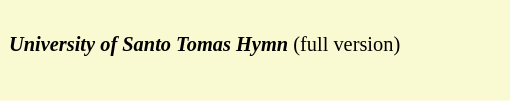<table class="toccolours" cellspacing="5" style="float: right; margin-left: 2em; margin-bottom: 1em; font-size: 85%; background:#FAFAD2; color:black; width:25em; max-width: 30%">
<tr>
<td style="text-align: left;"><br><strong><em>University of Santo Tomas Hymn</em></strong> (full version)</td>
</tr>
<tr>
<td><br></td>
</tr>
</table>
